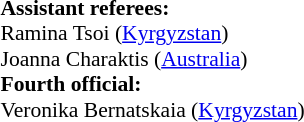<table style="width:50%;font-size:90%">
<tr>
<td><br><strong>Assistant referees:</strong>
<br>Ramina Tsoi (<a href='#'>Kyrgyzstan</a>)
<br>Joanna Charaktis (<a href='#'>Australia</a>)
<br><strong>Fourth official:</strong>
<br>Veronika Bernatskaia (<a href='#'>Kyrgyzstan</a>)</td>
</tr>
</table>
